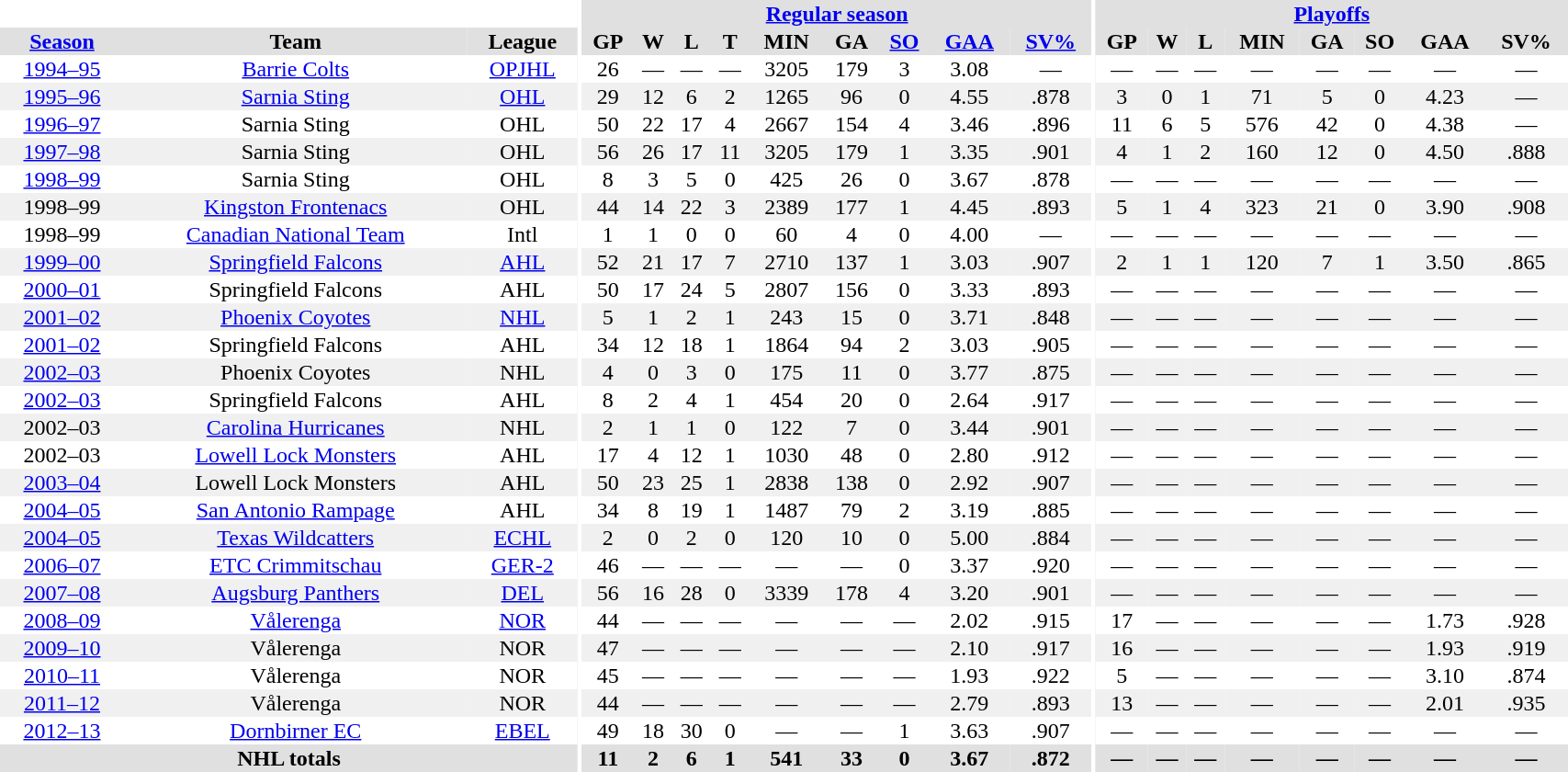<table border="0" cellpadding="1" cellspacing="0" style="width:90%; text-align:center;">
<tr bgcolor="#e0e0e0">
<th colspan="3" bgcolor="#ffffff"></th>
<th rowspan="99" bgcolor="#ffffff"></th>
<th colspan="9" bgcolor="#e0e0e0"><a href='#'>Regular season</a></th>
<th rowspan="99" bgcolor="#ffffff"></th>
<th colspan="8" bgcolor="#e0e0e0"><a href='#'>Playoffs</a></th>
</tr>
<tr bgcolor="#e0e0e0">
<th><a href='#'>Season</a></th>
<th>Team</th>
<th>League</th>
<th>GP</th>
<th>W</th>
<th>L</th>
<th>T</th>
<th>MIN</th>
<th>GA</th>
<th><a href='#'>SO</a></th>
<th><a href='#'>GAA</a></th>
<th><a href='#'>SV%</a></th>
<th>GP</th>
<th>W</th>
<th>L</th>
<th>MIN</th>
<th>GA</th>
<th>SO</th>
<th>GAA</th>
<th>SV%</th>
</tr>
<tr>
<td><a href='#'>1994–95</a></td>
<td><a href='#'>Barrie Colts</a></td>
<td><a href='#'>OPJHL</a></td>
<td>26</td>
<td>—</td>
<td>—</td>
<td>—</td>
<td>3205</td>
<td>179</td>
<td>3</td>
<td>3.08</td>
<td>—</td>
<td>—</td>
<td>—</td>
<td>—</td>
<td>—</td>
<td>—</td>
<td>—</td>
<td>—</td>
<td>—</td>
</tr>
<tr bgcolor="#f0f0f0">
<td><a href='#'>1995–96</a></td>
<td><a href='#'>Sarnia Sting</a></td>
<td><a href='#'>OHL</a></td>
<td>29</td>
<td>12</td>
<td>6</td>
<td>2</td>
<td>1265</td>
<td>96</td>
<td>0</td>
<td>4.55</td>
<td>.878</td>
<td>3</td>
<td>0</td>
<td>1</td>
<td>71</td>
<td>5</td>
<td>0</td>
<td>4.23</td>
<td>—</td>
</tr>
<tr>
<td><a href='#'>1996–97</a></td>
<td>Sarnia Sting</td>
<td>OHL</td>
<td>50</td>
<td>22</td>
<td>17</td>
<td>4</td>
<td>2667</td>
<td>154</td>
<td>4</td>
<td>3.46</td>
<td>.896</td>
<td>11</td>
<td>6</td>
<td>5</td>
<td>576</td>
<td>42</td>
<td>0</td>
<td>4.38</td>
<td>—</td>
</tr>
<tr bgcolor="#f0f0f0">
<td><a href='#'>1997–98</a></td>
<td>Sarnia Sting</td>
<td>OHL</td>
<td>56</td>
<td>26</td>
<td>17</td>
<td>11</td>
<td>3205</td>
<td>179</td>
<td>1</td>
<td>3.35</td>
<td>.901</td>
<td>4</td>
<td>1</td>
<td>2</td>
<td>160</td>
<td>12</td>
<td>0</td>
<td>4.50</td>
<td>.888</td>
</tr>
<tr>
<td><a href='#'>1998–99</a></td>
<td>Sarnia Sting</td>
<td>OHL</td>
<td>8</td>
<td>3</td>
<td>5</td>
<td>0</td>
<td>425</td>
<td>26</td>
<td>0</td>
<td>3.67</td>
<td>.878</td>
<td>—</td>
<td>—</td>
<td>—</td>
<td>—</td>
<td>—</td>
<td>—</td>
<td>—</td>
<td>—</td>
</tr>
<tr bgcolor="#f0f0f0">
<td>1998–99</td>
<td><a href='#'>Kingston Frontenacs</a></td>
<td>OHL</td>
<td>44</td>
<td>14</td>
<td>22</td>
<td>3</td>
<td>2389</td>
<td>177</td>
<td>1</td>
<td>4.45</td>
<td>.893</td>
<td>5</td>
<td>1</td>
<td>4</td>
<td>323</td>
<td>21</td>
<td>0</td>
<td>3.90</td>
<td>.908</td>
</tr>
<tr>
<td>1998–99</td>
<td><a href='#'>Canadian National Team</a></td>
<td>Intl</td>
<td>1</td>
<td>1</td>
<td>0</td>
<td>0</td>
<td>60</td>
<td>4</td>
<td>0</td>
<td>4.00</td>
<td>—</td>
<td>—</td>
<td>—</td>
<td>—</td>
<td>—</td>
<td>—</td>
<td>—</td>
<td>—</td>
<td>—</td>
</tr>
<tr bgcolor="#f0f0f0">
<td><a href='#'>1999–00</a></td>
<td><a href='#'>Springfield Falcons</a></td>
<td><a href='#'>AHL</a></td>
<td>52</td>
<td>21</td>
<td>17</td>
<td>7</td>
<td>2710</td>
<td>137</td>
<td>1</td>
<td>3.03</td>
<td>.907</td>
<td>2</td>
<td>1</td>
<td>1</td>
<td>120</td>
<td>7</td>
<td>1</td>
<td>3.50</td>
<td>.865</td>
</tr>
<tr>
<td><a href='#'>2000–01</a></td>
<td>Springfield Falcons</td>
<td>AHL</td>
<td>50</td>
<td>17</td>
<td>24</td>
<td>5</td>
<td>2807</td>
<td>156</td>
<td>0</td>
<td>3.33</td>
<td>.893</td>
<td>—</td>
<td>—</td>
<td>—</td>
<td>—</td>
<td>—</td>
<td>—</td>
<td>—</td>
<td>—</td>
</tr>
<tr bgcolor="#f0f0f0">
<td><a href='#'>2001–02</a></td>
<td><a href='#'>Phoenix Coyotes</a></td>
<td><a href='#'>NHL</a></td>
<td>5</td>
<td>1</td>
<td>2</td>
<td>1</td>
<td>243</td>
<td>15</td>
<td>0</td>
<td>3.71</td>
<td>.848</td>
<td>—</td>
<td>—</td>
<td>—</td>
<td>—</td>
<td>—</td>
<td>—</td>
<td>—</td>
<td>—</td>
</tr>
<tr>
<td><a href='#'>2001–02</a></td>
<td>Springfield Falcons</td>
<td>AHL</td>
<td>34</td>
<td>12</td>
<td>18</td>
<td>1</td>
<td>1864</td>
<td>94</td>
<td>2</td>
<td>3.03</td>
<td>.905</td>
<td>—</td>
<td>—</td>
<td>—</td>
<td>—</td>
<td>—</td>
<td>—</td>
<td>—</td>
<td>—</td>
</tr>
<tr bgcolor="#f0f0f0">
<td><a href='#'>2002–03</a></td>
<td>Phoenix Coyotes</td>
<td>NHL</td>
<td>4</td>
<td>0</td>
<td>3</td>
<td>0</td>
<td>175</td>
<td>11</td>
<td>0</td>
<td>3.77</td>
<td>.875</td>
<td>—</td>
<td>—</td>
<td>—</td>
<td>—</td>
<td>—</td>
<td>—</td>
<td>—</td>
<td>—</td>
</tr>
<tr>
<td><a href='#'>2002–03</a></td>
<td>Springfield Falcons</td>
<td>AHL</td>
<td>8</td>
<td>2</td>
<td>4</td>
<td>1</td>
<td>454</td>
<td>20</td>
<td>0</td>
<td>2.64</td>
<td>.917</td>
<td>—</td>
<td>—</td>
<td>—</td>
<td>—</td>
<td>—</td>
<td>—</td>
<td>—</td>
<td>—</td>
</tr>
<tr bgcolor="#f0f0f0">
<td>2002–03</td>
<td><a href='#'>Carolina Hurricanes</a></td>
<td>NHL</td>
<td>2</td>
<td>1</td>
<td>1</td>
<td>0</td>
<td>122</td>
<td>7</td>
<td>0</td>
<td>3.44</td>
<td>.901</td>
<td>—</td>
<td>—</td>
<td>—</td>
<td>—</td>
<td>—</td>
<td>—</td>
<td>—</td>
<td>—</td>
</tr>
<tr>
<td>2002–03</td>
<td><a href='#'>Lowell Lock Monsters</a></td>
<td>AHL</td>
<td>17</td>
<td>4</td>
<td>12</td>
<td>1</td>
<td>1030</td>
<td>48</td>
<td>0</td>
<td>2.80</td>
<td>.912</td>
<td>—</td>
<td>—</td>
<td>—</td>
<td>—</td>
<td>—</td>
<td>—</td>
<td>—</td>
<td>—</td>
</tr>
<tr bgcolor="#f0f0f0">
<td><a href='#'>2003–04</a></td>
<td>Lowell Lock Monsters</td>
<td>AHL</td>
<td>50</td>
<td>23</td>
<td>25</td>
<td>1</td>
<td>2838</td>
<td>138</td>
<td>0</td>
<td>2.92</td>
<td>.907</td>
<td>—</td>
<td>—</td>
<td>—</td>
<td>—</td>
<td>—</td>
<td>—</td>
<td>—</td>
<td>—</td>
</tr>
<tr>
<td><a href='#'>2004–05</a></td>
<td><a href='#'>San Antonio Rampage</a></td>
<td>AHL</td>
<td>34</td>
<td>8</td>
<td>19</td>
<td>1</td>
<td>1487</td>
<td>79</td>
<td>2</td>
<td>3.19</td>
<td>.885</td>
<td>—</td>
<td>—</td>
<td>—</td>
<td>—</td>
<td>—</td>
<td>—</td>
<td>—</td>
<td>—</td>
</tr>
<tr bgcolor="#f0f0f0">
<td><a href='#'>2004–05</a></td>
<td><a href='#'>Texas Wildcatters</a></td>
<td><a href='#'>ECHL</a></td>
<td>2</td>
<td>0</td>
<td>2</td>
<td>0</td>
<td>120</td>
<td>10</td>
<td>0</td>
<td>5.00</td>
<td>.884</td>
<td>—</td>
<td>—</td>
<td>—</td>
<td>—</td>
<td>—</td>
<td>—</td>
<td>—</td>
<td>—</td>
</tr>
<tr>
<td><a href='#'>2006–07</a></td>
<td><a href='#'>ETC Crimmitschau</a></td>
<td><a href='#'>GER-2</a></td>
<td>46</td>
<td>—</td>
<td>—</td>
<td>—</td>
<td>—</td>
<td>—</td>
<td>0</td>
<td>3.37</td>
<td>.920</td>
<td>—</td>
<td>—</td>
<td>—</td>
<td>—</td>
<td>—</td>
<td>—</td>
<td>—</td>
<td>—</td>
</tr>
<tr bgcolor="#f0f0f0">
<td><a href='#'>2007–08</a></td>
<td><a href='#'>Augsburg Panthers</a></td>
<td><a href='#'>DEL</a></td>
<td>56</td>
<td>16</td>
<td>28</td>
<td>0</td>
<td>3339</td>
<td>178</td>
<td>4</td>
<td>3.20</td>
<td>.901</td>
<td>—</td>
<td>—</td>
<td>—</td>
<td>—</td>
<td>—</td>
<td>—</td>
<td>—</td>
<td>—</td>
</tr>
<tr>
<td><a href='#'>2008–09</a></td>
<td><a href='#'>Vålerenga</a></td>
<td><a href='#'>NOR</a></td>
<td>44</td>
<td>—</td>
<td>—</td>
<td>—</td>
<td>—</td>
<td>—</td>
<td>—</td>
<td>2.02</td>
<td>.915</td>
<td>17</td>
<td>—</td>
<td>—</td>
<td>—</td>
<td>—</td>
<td>—</td>
<td>1.73</td>
<td>.928</td>
</tr>
<tr bgcolor="#f0f0f0">
<td><a href='#'>2009–10</a></td>
<td>Vålerenga</td>
<td>NOR</td>
<td>47</td>
<td>—</td>
<td>—</td>
<td>—</td>
<td>—</td>
<td>—</td>
<td>—</td>
<td>2.10</td>
<td>.917</td>
<td>16</td>
<td>—</td>
<td>—</td>
<td>—</td>
<td>—</td>
<td>—</td>
<td>1.93</td>
<td>.919</td>
</tr>
<tr>
<td><a href='#'>2010–11</a></td>
<td>Vålerenga</td>
<td>NOR</td>
<td>45</td>
<td>—</td>
<td>—</td>
<td>—</td>
<td>—</td>
<td>—</td>
<td>—</td>
<td>1.93</td>
<td>.922</td>
<td>5</td>
<td>—</td>
<td>—</td>
<td>—</td>
<td>—</td>
<td>—</td>
<td>3.10</td>
<td>.874</td>
</tr>
<tr bgcolor="#f0f0f0">
<td><a href='#'>2011–12</a></td>
<td>Vålerenga</td>
<td>NOR</td>
<td>44</td>
<td>—</td>
<td>—</td>
<td>—</td>
<td>—</td>
<td>—</td>
<td>—</td>
<td>2.79</td>
<td>.893</td>
<td>13</td>
<td>—</td>
<td>—</td>
<td>—</td>
<td>—</td>
<td>—</td>
<td>2.01</td>
<td>.935</td>
</tr>
<tr>
<td><a href='#'>2012–13</a></td>
<td><a href='#'>Dornbirner EC</a></td>
<td><a href='#'>EBEL</a></td>
<td>49</td>
<td>18</td>
<td>30</td>
<td>0</td>
<td>—</td>
<td>—</td>
<td>1</td>
<td>3.63</td>
<td>.907</td>
<td>—</td>
<td>—</td>
<td>—</td>
<td>—</td>
<td>—</td>
<td>—</td>
<td>—</td>
<td>—</td>
</tr>
<tr bgcolor="#e0e0e0">
<th colspan=3>NHL totals</th>
<th>11</th>
<th>2</th>
<th>6</th>
<th>1</th>
<th>541</th>
<th>33</th>
<th>0</th>
<th>3.67</th>
<th>.872</th>
<th>—</th>
<th>—</th>
<th>—</th>
<th>—</th>
<th>—</th>
<th>—</th>
<th>—</th>
<th>—</th>
</tr>
</table>
